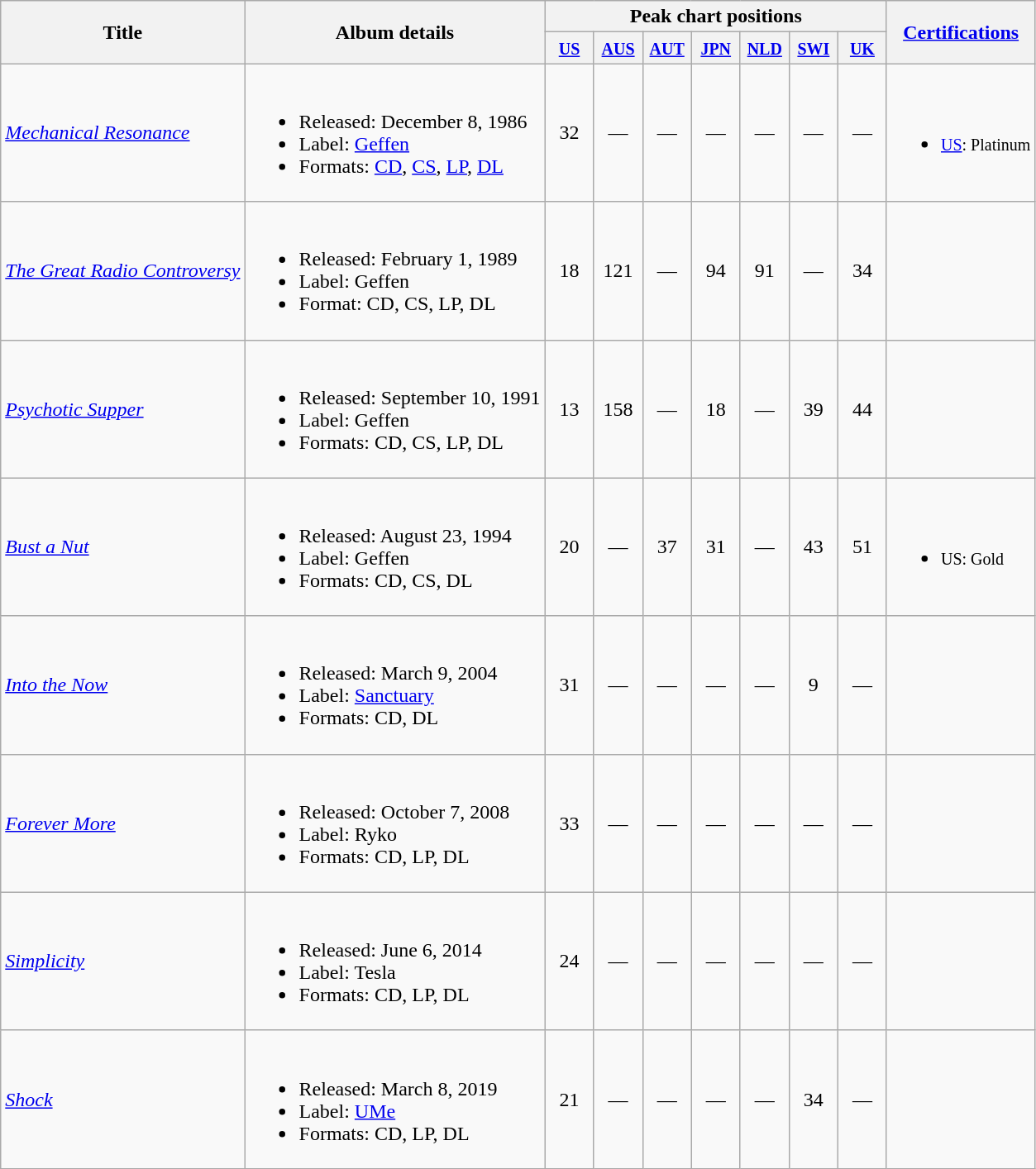<table class="wikitable">
<tr>
<th rowspan=2>Title</th>
<th rowspan=2>Album details</th>
<th colspan=7>Peak chart positions</th>
<th rowspan=2><a href='#'>Certifications</a></th>
</tr>
<tr>
<th style="width:2em"><small><a href='#'>US</a></small><br></th>
<th style="width:2em"><small><a href='#'>AUS</a></small><br></th>
<th style="width:2em"><small><a href='#'>AUT</a></small></th>
<th style="width:2em"><small><a href='#'>JPN</a></small><br></th>
<th style="width:2em"><small><a href='#'>NLD</a></small></th>
<th style="width:2em"><small><a href='#'>SWI</a></small><br></th>
<th style="width:2em"><small><a href='#'>UK</a></small><br></th>
</tr>
<tr>
<td align="left"><em><a href='#'>Mechanical Resonance</a></em></td>
<td><br><ul><li>Released: December 8, 1986</li><li>Label: <a href='#'>Geffen</a></li><li>Formats: <a href='#'>CD</a>, <a href='#'>CS</a>, <a href='#'>LP</a>, <a href='#'>DL</a></li></ul></td>
<td style="text-align:center;">32</td>
<td style="text-align:center;">—</td>
<td style="text-align:center;">—</td>
<td style="text-align:center;">—</td>
<td style="text-align:center;">—</td>
<td style="text-align:center;">—</td>
<td style="text-align:center;">—</td>
<td align="left"><br><ul><li><small><a href='#'>US</a>: Platinum</small></li></ul></td>
</tr>
<tr>
<td align="left"><em><a href='#'>The Great Radio Controversy</a></em></td>
<td><br><ul><li>Released: February 1, 1989</li><li>Label: Geffen</li><li>Format: CD, CS, LP, DL</li></ul></td>
<td style="text-align:center;">18</td>
<td style="text-align:center;">121</td>
<td style="text-align:center;">—</td>
<td style="text-align:center;">94</td>
<td style="text-align:center;">91</td>
<td style="text-align:center;">—</td>
<td style="text-align:center;">34</td>
<td align="left"></td>
</tr>
<tr>
<td align="left"><em><a href='#'>Psychotic Supper</a></em></td>
<td><br><ul><li>Released: September 10, 1991</li><li>Label: Geffen</li><li>Formats: CD, CS, LP, DL</li></ul></td>
<td style="text-align:center;">13</td>
<td style="text-align:center;">158</td>
<td style="text-align:center;">—</td>
<td style="text-align:center;">18</td>
<td style="text-align:center;">—</td>
<td style="text-align:center;">39</td>
<td style="text-align:center;">44</td>
<td align="left"></td>
</tr>
<tr>
<td align="left"><em><a href='#'>Bust a Nut</a></em></td>
<td><br><ul><li>Released: August 23, 1994</li><li>Label: Geffen</li><li>Formats: CD, CS, DL</li></ul></td>
<td style="text-align:center;">20</td>
<td style="text-align:center;">—</td>
<td style="text-align:center;">37</td>
<td style="text-align:center;">31</td>
<td style="text-align:center;">—</td>
<td style="text-align:center;">43</td>
<td style="text-align:center;">51</td>
<td align="left"><br><ul><li><small>US: Gold</small></li></ul></td>
</tr>
<tr>
<td align="left"><em><a href='#'>Into the Now</a></em></td>
<td><br><ul><li>Released: March 9, 2004</li><li>Label: <a href='#'>Sanctuary</a></li><li>Formats: CD, DL</li></ul></td>
<td style="text-align:center;">31</td>
<td style="text-align:center;">—</td>
<td style="text-align:center;">—</td>
<td style="text-align:center;">—</td>
<td style="text-align:center;">—</td>
<td style="text-align:center;">9</td>
<td style="text-align:center;">—</td>
<td></td>
</tr>
<tr>
<td align="left"><em><a href='#'>Forever More</a></em></td>
<td><br><ul><li>Released: October 7, 2008</li><li>Label: Ryko</li><li>Formats: CD, LP, DL</li></ul></td>
<td style="text-align:center;">33</td>
<td style="text-align:center;">—</td>
<td style="text-align:center;">—</td>
<td style="text-align:center;">—</td>
<td style="text-align:center;">—</td>
<td style="text-align:center;">—</td>
<td style="text-align:center;">—</td>
<td></td>
</tr>
<tr>
<td align="left"><em><a href='#'>Simplicity</a></em></td>
<td><br><ul><li>Released: June 6, 2014</li><li>Label: Tesla</li><li>Formats: CD, LP, DL</li></ul></td>
<td style="text-align:center;">24</td>
<td style="text-align:center;">—</td>
<td style="text-align:center;">—</td>
<td style="text-align:center;">—</td>
<td style="text-align:center;">—</td>
<td style="text-align:center;">—</td>
<td style="text-align:center;">—</td>
<td></td>
</tr>
<tr>
<td align="left"><em><a href='#'>Shock</a></em></td>
<td><br><ul><li>Released: March 8, 2019</li><li>Label: <a href='#'>UMe</a></li><li>Formats: CD, LP, DL</li></ul></td>
<td style="text-align:center;">21</td>
<td style="text-align:center;">—</td>
<td style="text-align:center;">—</td>
<td style="text-align:center;">—</td>
<td style="text-align:center;">—</td>
<td style="text-align:center;">34</td>
<td style="text-align:center;">—</td>
<td></td>
</tr>
</table>
